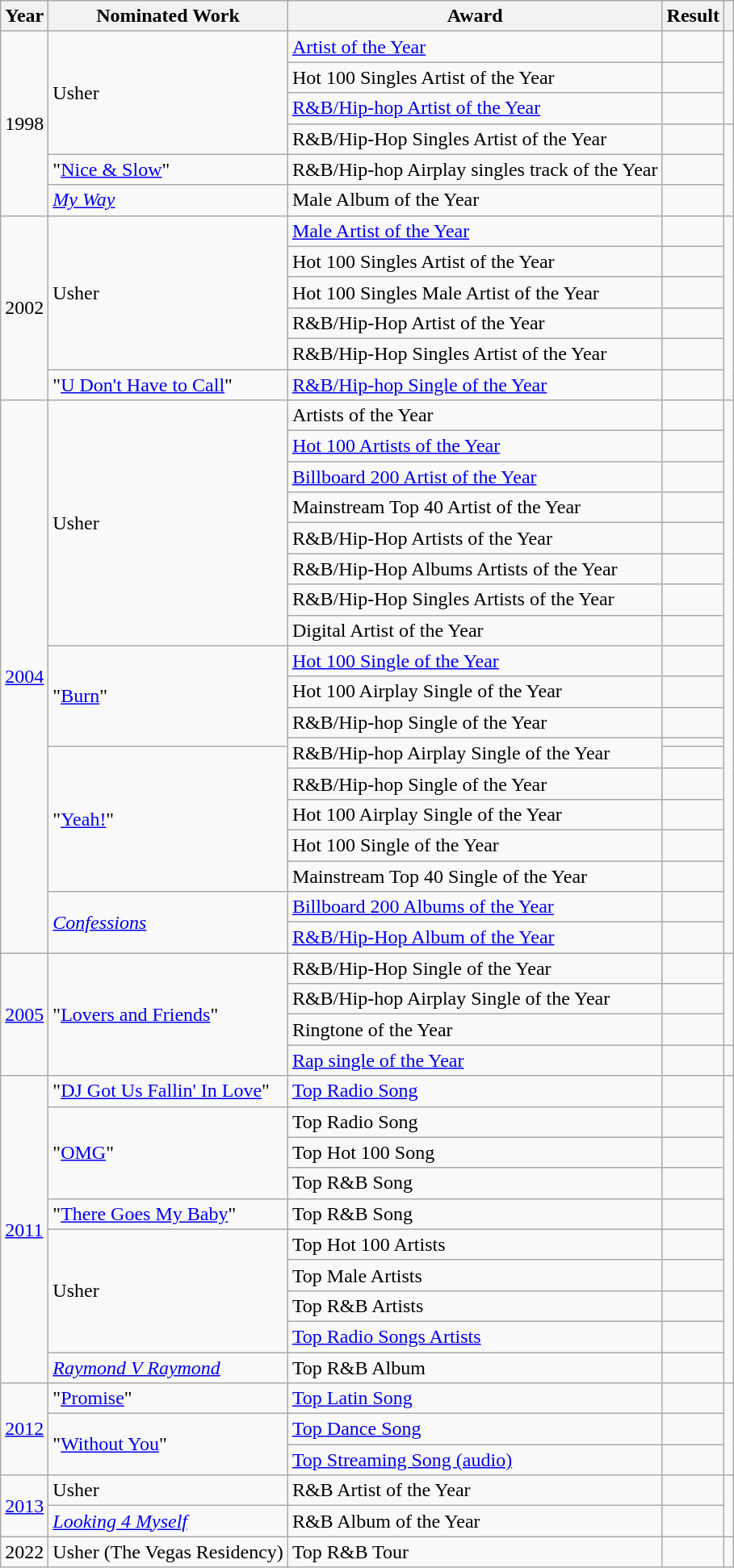<table class="wikitable">
<tr>
<th>Year</th>
<th>Nominated Work</th>
<th>Award</th>
<th>Result</th>
<th></th>
</tr>
<tr>
<td rowspan="6">1998</td>
<td rowspan="4">Usher</td>
<td><a href='#'>Artist of the Year</a></td>
<td></td>
<td style="text-align:center;" rowspan="3"></td>
</tr>
<tr>
<td>Hot 100 Singles Artist of the Year</td>
<td></td>
</tr>
<tr>
<td><a href='#'>R&B/Hip-hop Artist of the Year</a></td>
<td></td>
</tr>
<tr>
<td>R&B/Hip-Hop Singles Artist of the Year</td>
<td></td>
<td style="text-align:center;" rowspan="3"></td>
</tr>
<tr>
<td rowspan="1">"<a href='#'>Nice & Slow</a>"</td>
<td>R&B/Hip-hop Airplay singles track of the Year</td>
<td></td>
</tr>
<tr>
<td rowspan="1"><em><a href='#'>My Way</a></em></td>
<td>Male Album of the Year</td>
<td></td>
</tr>
<tr>
<td rowspan="6">2002</td>
<td rowspan="5">Usher</td>
<td><a href='#'>Male Artist of the Year</a></td>
<td></td>
<td style="text-align:center;" rowspan="6"></td>
</tr>
<tr>
<td>Hot 100 Singles Artist of the Year</td>
<td></td>
</tr>
<tr>
<td>Hot 100 Singles Male Artist of the Year</td>
<td></td>
</tr>
<tr>
<td>R&B/Hip-Hop Artist of the Year</td>
<td></td>
</tr>
<tr>
<td>R&B/Hip-Hop Singles Artist of the Year</td>
<td></td>
</tr>
<tr>
<td rowspan="1">"<a href='#'>U Don't Have to Call</a>"</td>
<td><a href='#'>R&B/Hip-hop Single of the Year</a></td>
<td></td>
</tr>
<tr>
<td rowspan="19"><a href='#'>2004</a></td>
<td rowspan="8">Usher</td>
<td>Artists of the Year</td>
<td></td>
<td style="text-align:center;" rowspan="19"><br></td>
</tr>
<tr>
<td><a href='#'>Hot 100 Artists of the Year</a></td>
<td></td>
</tr>
<tr>
<td><a href='#'>Billboard 200 Artist of the Year</a></td>
<td></td>
</tr>
<tr>
<td>Mainstream Top 40 Artist of the Year</td>
<td></td>
</tr>
<tr>
<td>R&B/Hip-Hop Artists of the Year</td>
<td></td>
</tr>
<tr>
<td>R&B/Hip-Hop Albums Artists of the Year</td>
<td></td>
</tr>
<tr>
<td>R&B/Hip-Hop Singles Artists of the Year</td>
<td></td>
</tr>
<tr>
<td>Digital Artist of the Year</td>
<td></td>
</tr>
<tr>
<td rowspan="4">"<a href='#'>Burn</a>"</td>
<td><a href='#'>Hot 100 Single of the Year</a></td>
<td></td>
</tr>
<tr>
<td>Hot 100 Airplay Single of the Year</td>
<td></td>
</tr>
<tr>
<td>R&B/Hip-hop Single of the Year</td>
<td></td>
</tr>
<tr>
<td rowspan="2">R&B/Hip-hop Airplay Single of the Year</td>
<td></td>
</tr>
<tr>
<td rowspan="5">"<a href='#'>Yeah!</a>"</td>
<td></td>
</tr>
<tr>
<td>R&B/Hip-hop Single of the Year</td>
<td></td>
</tr>
<tr>
<td>Hot 100 Airplay Single of the Year</td>
<td></td>
</tr>
<tr>
<td>Hot 100 Single of the Year</td>
<td></td>
</tr>
<tr>
<td>Mainstream Top 40 Single of the Year</td>
<td></td>
</tr>
<tr>
<td rowspan="2"><em><a href='#'>Confessions</a></em></td>
<td><a href='#'>Billboard 200 Albums of the Year</a></td>
<td></td>
</tr>
<tr>
<td><a href='#'>R&B/Hip-Hop Album of the Year</a></td>
<td></td>
</tr>
<tr>
<td rowspan="4"><a href='#'>2005</a></td>
<td rowspan="4">"<a href='#'>Lovers and Friends</a>"</td>
<td>R&B/Hip-Hop Single of the Year</td>
<td></td>
<td style="text-align:center;" rowspan="3"></td>
</tr>
<tr>
<td>R&B/Hip-hop Airplay Single of the Year</td>
<td></td>
</tr>
<tr>
<td>Ringtone of the Year</td>
<td></td>
</tr>
<tr>
<td><a href='#'>Rap single of the Year</a></td>
<td></td>
<td style="text-align:center;"></td>
</tr>
<tr>
<td rowspan="10"><a href='#'>2011</a></td>
<td>"<a href='#'>DJ Got Us Fallin' In Love</a>"</td>
<td><a href='#'>Top Radio Song</a></td>
<td></td>
<td style="text-align:center;" rowspan="10"></td>
</tr>
<tr>
<td rowspan="3">"<a href='#'>OMG</a>"</td>
<td>Top Radio Song</td>
<td></td>
</tr>
<tr>
<td>Top Hot 100 Song</td>
<td></td>
</tr>
<tr>
<td>Top R&B Song</td>
<td></td>
</tr>
<tr>
<td>"<a href='#'>There Goes My Baby</a>"</td>
<td>Top R&B Song</td>
<td></td>
</tr>
<tr>
<td rowspan="4">Usher</td>
<td>Top Hot 100 Artists</td>
<td></td>
</tr>
<tr>
<td>Top Male Artists</td>
<td></td>
</tr>
<tr>
<td>Top R&B Artists</td>
<td></td>
</tr>
<tr>
<td><a href='#'>Top Radio Songs Artists</a></td>
<td></td>
</tr>
<tr>
<td><em><a href='#'>Raymond V Raymond</a></em></td>
<td>Top R&B Album</td>
<td></td>
</tr>
<tr>
<td rowspan="3"><a href='#'>2012</a></td>
<td>"<a href='#'>Promise</a>"</td>
<td><a href='#'>Top Latin Song</a></td>
<td></td>
<td style="text-align:center;" rowspan="3"></td>
</tr>
<tr>
<td rowspan="2">"<a href='#'>Without You</a>"</td>
<td><a href='#'>Top Dance Song</a></td>
<td></td>
</tr>
<tr>
<td><a href='#'>Top Streaming Song (audio)</a></td>
<td></td>
</tr>
<tr>
<td rowspan="2"><a href='#'>2013</a></td>
<td>Usher</td>
<td>R&B Artist of the Year</td>
<td></td>
<td style="text-align:center;" rowspan="2"></td>
</tr>
<tr>
<td><em><a href='#'>Looking 4 Myself</a></em></td>
<td>R&B Album of the Year</td>
<td></td>
</tr>
<tr>
<td>2022</td>
<td>Usher (The Vegas Residency)</td>
<td>Top R&B Tour</td>
<td></td>
<td style="text-align:center;"></td>
</tr>
</table>
